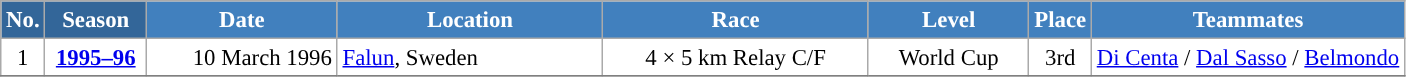<table class="wikitable sortable" style="font-size:95%; text-align:center; border:grey solid 1px; border-collapse:collapse; background:#ffffff;">
<tr style="background:#efefef;">
<th style="background-color:#369; color:white;">No.</th>
<th style="background-color:#369; color:white;">Season</th>
<th style="background-color:#4180be; color:white; width:120px;">Date</th>
<th style="background-color:#4180be; color:white; width:170px;">Location</th>
<th style="background-color:#4180be; color:white; width:170px;">Race</th>
<th style="background-color:#4180be; color:white; width:100px;">Level</th>
<th style="background-color:#4180be; color:white;">Place</th>
<th style="background-color:#4180be; color:white;">Teammates</th>
</tr>
<tr>
<td align=center>1</td>
<td rowspan=1 align=center><strong> <a href='#'>1995–96</a> </strong></td>
<td align=right>10 March 1996</td>
<td align=left> <a href='#'>Falun</a>, Sweden</td>
<td>4 × 5 km Relay C/F</td>
<td>World Cup</td>
<td>3rd</td>
<td><a href='#'>Di Centa</a> / <a href='#'>Dal Sasso</a> / <a href='#'>Belmondo</a></td>
</tr>
<tr>
</tr>
</table>
